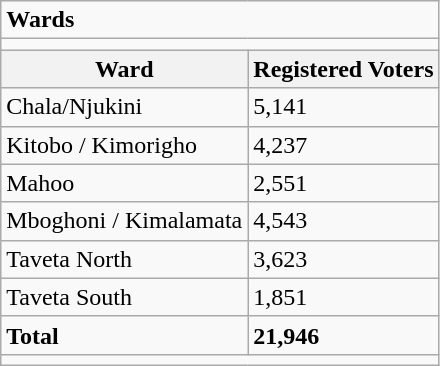<table class="wikitable">
<tr>
<td colspan="2"><strong>Wards</strong></td>
</tr>
<tr>
<td colspan="2"></td>
</tr>
<tr>
<th>Ward</th>
<th>Registered Voters</th>
</tr>
<tr>
<td>Chala/Njukini</td>
<td>5,141</td>
</tr>
<tr>
<td>Kitobo / Kimorigho</td>
<td>4,237</td>
</tr>
<tr>
<td>Mahoo</td>
<td>2,551</td>
</tr>
<tr>
<td>Mboghoni / Kimalamata</td>
<td>4,543</td>
</tr>
<tr>
<td>Taveta North</td>
<td>3,623</td>
</tr>
<tr>
<td>Taveta South</td>
<td>1,851</td>
</tr>
<tr>
<td><strong>Total</strong></td>
<td><strong>21,946</strong></td>
</tr>
<tr>
<td colspan="2"></td>
</tr>
</table>
